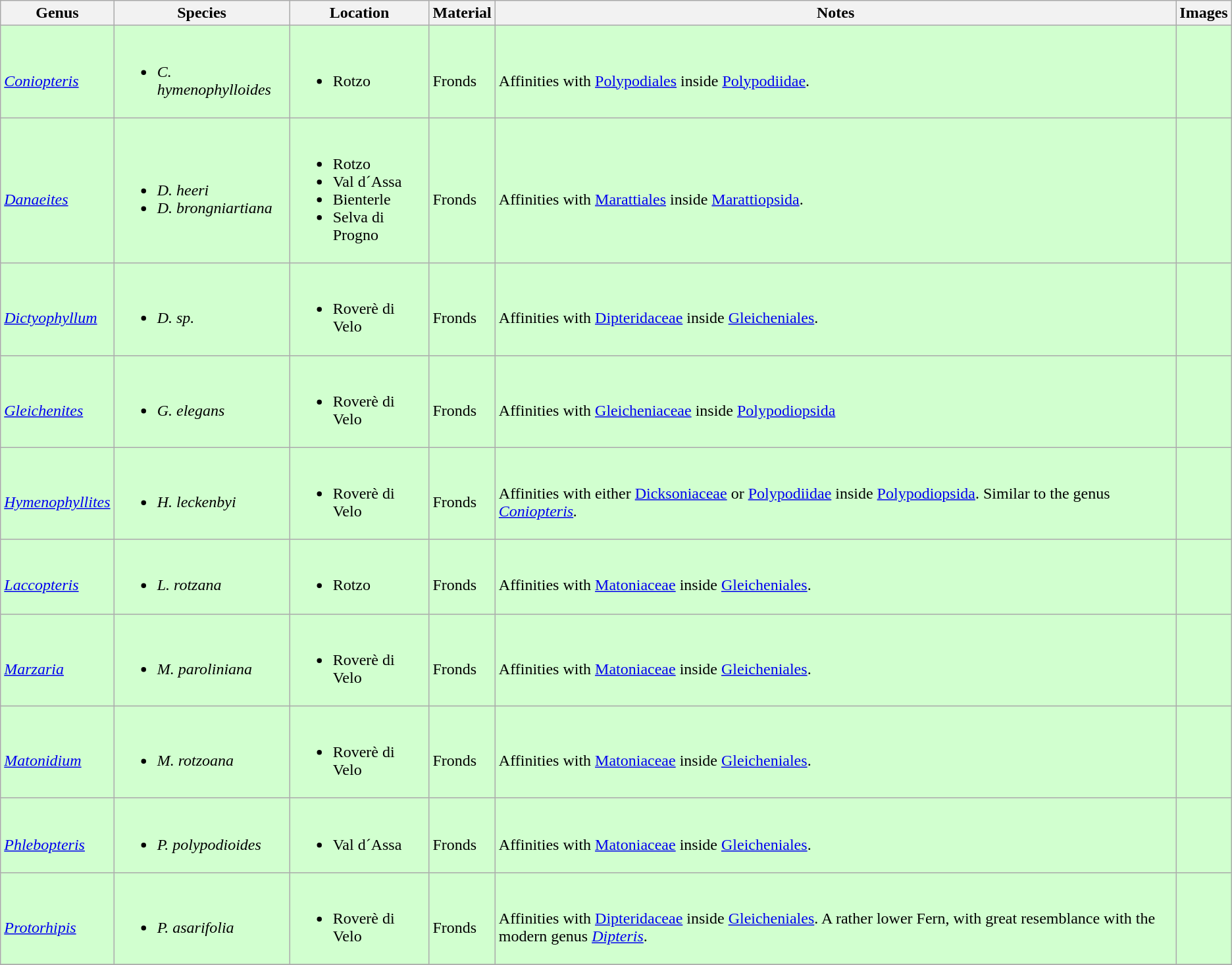<table class="wikitable sortable">
<tr>
<th>Genus</th>
<th>Species</th>
<th>Location</th>
<th>Material</th>
<th>Notes</th>
<th>Images</th>
</tr>
<tr>
<td style="background:#D1FFCF;"><br><em><a href='#'>Coniopteris</a></em></td>
<td style="background:#D1FFCF;"><br><ul><li><em>C. hymenophylloides</em></li></ul></td>
<td style="background:#D1FFCF;"><br><ul><li>Rotzo</li></ul></td>
<td style="background:#D1FFCF;"><br>Fronds</td>
<td style="background:#D1FFCF;"><br>Affinities with <a href='#'>Polypodiales</a> inside <a href='#'>Polypodiidae</a>.</td>
<td style="background:#D1FFCF;"></td>
</tr>
<tr>
<td style="background:#D1FFCF;"><br><em><a href='#'>Danaeites</a></em></td>
<td style="background:#D1FFCF;"><br><ul><li><em>D. heeri</em></li><li><em>D. brongniartiana</em></li></ul></td>
<td style="background:#D1FFCF;"><br><ul><li>Rotzo</li><li>Val d´Assa</li><li>Bienterle</li><li>Selva di Progno</li></ul></td>
<td style="background:#D1FFCF;"><br>Fronds</td>
<td style="background:#D1FFCF;"><br>Affinities with <a href='#'>Marattiales</a> inside <a href='#'>Marattiopsida</a>.</td>
<td style="background:#D1FFCF;"></td>
</tr>
<tr>
<td style="background:#D1FFCF;"><br><em><a href='#'>Dictyophyllum</a></em></td>
<td style="background:#D1FFCF;"><br><ul><li><em>D. sp.</em></li></ul></td>
<td style="background:#D1FFCF;"><br><ul><li>Roverè di Velo</li></ul></td>
<td style="background:#D1FFCF;"><br>Fronds</td>
<td style="background:#D1FFCF;"><br>Affinities with <a href='#'>Dipteridaceae</a> inside <a href='#'>Gleicheniales</a>.</td>
<td style="background:#D1FFCF;"></td>
</tr>
<tr>
<td style="background:#D1FFCF;"><br><em><a href='#'>Gleichenites</a></em></td>
<td style="background:#D1FFCF;"><br><ul><li><em>G. elegans</em></li></ul></td>
<td style="background:#D1FFCF;"><br><ul><li>Roverè di Velo</li></ul></td>
<td style="background:#D1FFCF;"><br>Fronds</td>
<td style="background:#D1FFCF;"><br>Affinities with <a href='#'>Gleicheniaceae</a> inside <a href='#'>Polypodiopsida</a></td>
<td style="background:#D1FFCF;"></td>
</tr>
<tr>
<td style="background:#D1FFCF;"><br><em><a href='#'>Hymenophyllites</a></em></td>
<td style="background:#D1FFCF;"><br><ul><li><em>H. leckenbyi</em></li></ul></td>
<td style="background:#D1FFCF;"><br><ul><li>Roverè di Velo</li></ul></td>
<td style="background:#D1FFCF;"><br>Fronds</td>
<td style="background:#D1FFCF;"><br>Affinities with either <a href='#'>Dicksoniaceae</a> or <a href='#'>Polypodiidae</a> inside <a href='#'>Polypodiopsida</a>. Similar to the genus <em><a href='#'>Coniopteris</a>.</em></td>
<td style="background:#D1FFCF;"></td>
</tr>
<tr>
<td style="background:#D1FFCF;"><br><em><a href='#'>Laccopteris</a></em></td>
<td style="background:#D1FFCF;"><br><ul><li><em>L. rotzana</em></li></ul></td>
<td style="background:#D1FFCF;"><br><ul><li>Rotzo</li></ul></td>
<td style="background:#D1FFCF;"><br>Fronds</td>
<td style="background:#D1FFCF;"><br>Affinities with <a href='#'>Matoniaceae</a> inside <a href='#'>Gleicheniales</a>.</td>
<td style="background:#D1FFCF;"></td>
</tr>
<tr>
<td style="background:#D1FFCF;"><br><em><a href='#'>Marzaria</a></em></td>
<td style="background:#D1FFCF;"><br><ul><li><em>M.  paroliniana</em></li></ul></td>
<td style="background:#D1FFCF;"><br><ul><li>Roverè di Velo</li></ul></td>
<td style="background:#D1FFCF;"><br>Fronds</td>
<td style="background:#D1FFCF;"><br>Affinities with <a href='#'>Matoniaceae</a> inside <a href='#'>Gleicheniales</a>.</td>
<td style="background:#D1FFCF;"><br></td>
</tr>
<tr>
<td style="background:#D1FFCF;"><br><em><a href='#'>Matonidium</a></em></td>
<td style="background:#D1FFCF;"><br><ul><li><em>M. rotzoana</em></li></ul></td>
<td style="background:#D1FFCF;"><br><ul><li>Roverè di Velo</li></ul></td>
<td style="background:#D1FFCF;"><br>Fronds</td>
<td style="background:#D1FFCF;"><br>Affinities with <a href='#'>Matoniaceae</a> inside <a href='#'>Gleicheniales</a>.</td>
<td style="background:#D1FFCF;"></td>
</tr>
<tr>
<td style="background:#D1FFCF;"><br><em><a href='#'>Phlebopteris</a></em></td>
<td style="background:#D1FFCF;"><br><ul><li><em>P. polypodioides</em></li></ul></td>
<td style="background:#D1FFCF;"><br><ul><li>Val d´Assa</li></ul></td>
<td style="background:#D1FFCF;"><br>Fronds</td>
<td style="background:#D1FFCF;"><br>Affinities with <a href='#'>Matoniaceae</a> inside <a href='#'>Gleicheniales</a>.</td>
<td style="background:#D1FFCF;"></td>
</tr>
<tr>
<td style="background:#D1FFCF;"><br><em><a href='#'>Protorhipis</a></em></td>
<td style="background:#D1FFCF;"><br><ul><li><em>P. asarifolia</em></li></ul></td>
<td style="background:#D1FFCF;"><br><ul><li>Roverè di Velo</li></ul></td>
<td style="background:#D1FFCF;"><br>Fronds</td>
<td style="background:#D1FFCF;"><br>Affinities with <a href='#'>Dipteridaceae</a> inside <a href='#'>Gleicheniales</a>. A rather lower Fern, with great resemblance with the modern genus <em><a href='#'>Dipteris</a></em>.</td>
<td style="background:#D1FFCF;"></td>
</tr>
<tr>
</tr>
</table>
